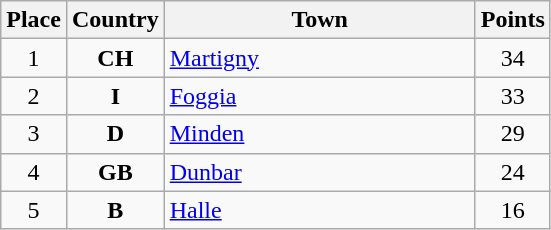<table class="wikitable">
<tr>
<th width="25">Place</th>
<th width="25">Country</th>
<th width="200">Town</th>
<th width="25">Points</th>
</tr>
<tr>
<td align="center">1</td>
<td align="center"><strong>CH</strong></td>
<td align="left"><a href='#'>Martigny</a></td>
<td align="center">34</td>
</tr>
<tr>
<td align="center">2</td>
<td align="center"><strong>I</strong></td>
<td align="left"><a href='#'>Foggia</a></td>
<td align="center">33</td>
</tr>
<tr>
<td align="center">3</td>
<td align="center"><strong>D</strong></td>
<td align="left"><a href='#'>Minden</a></td>
<td align="center">29</td>
</tr>
<tr>
<td align="center">4</td>
<td align="center"><strong>GB</strong></td>
<td align="left"><a href='#'>Dunbar</a></td>
<td align="center">24</td>
</tr>
<tr>
<td align="center">5</td>
<td align="center"><strong>B</strong></td>
<td align="left"><a href='#'>Halle</a></td>
<td align="center">16</td>
</tr>
</table>
